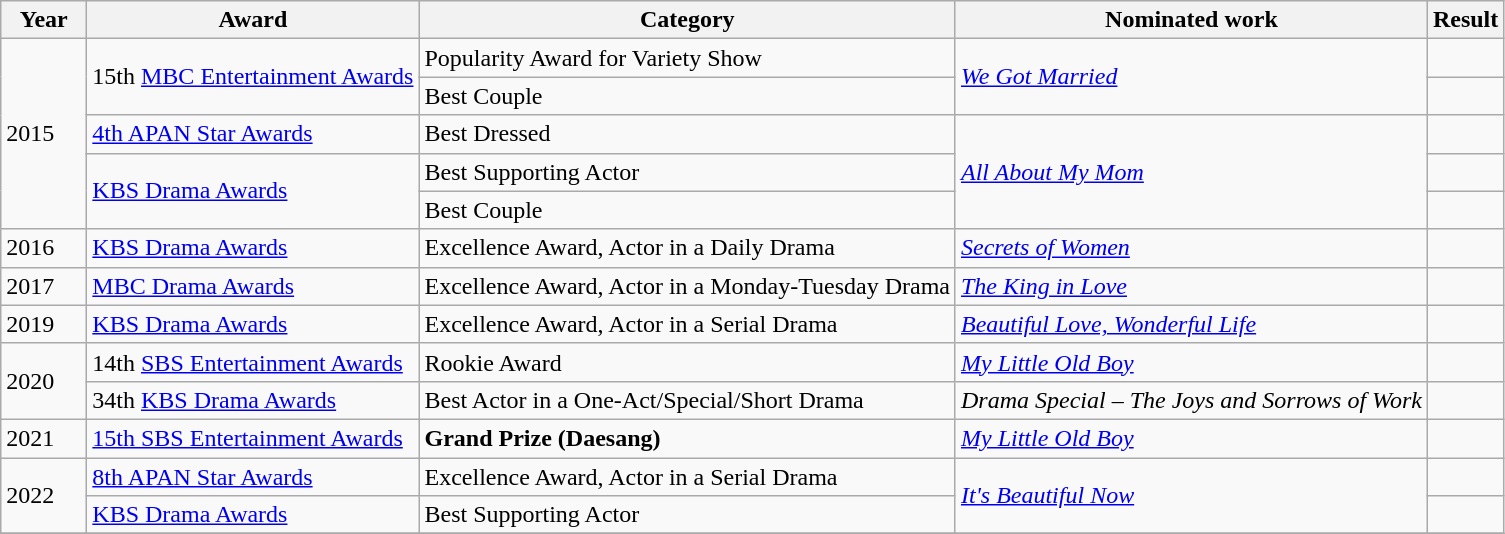<table class="wikitable">
<tr>
<th width="50px">Year</th>
<th>Award</th>
<th>Category</th>
<th>Nominated work</th>
<th>Result</th>
</tr>
<tr>
<td rowspan="5">2015</td>
<td rowspan="2">15th <a href='#'>MBC Entertainment Awards</a></td>
<td>Popularity Award for Variety Show</td>
<td rowspan="2"><em><a href='#'>We Got Married</a></em></td>
<td></td>
</tr>
<tr>
<td>Best Couple </td>
<td></td>
</tr>
<tr>
<td><a href='#'>4th APAN Star Awards</a></td>
<td>Best Dressed</td>
<td rowspan="3"><em><a href='#'>All About My Mom</a></em></td>
<td></td>
</tr>
<tr>
<td rowspan="2"><a href='#'>KBS Drama Awards</a></td>
<td>Best Supporting Actor</td>
<td></td>
</tr>
<tr>
<td>Best Couple </td>
<td></td>
</tr>
<tr>
<td>2016</td>
<td><a href='#'>KBS Drama Awards</a></td>
<td>Excellence Award, Actor in a Daily Drama</td>
<td><em><a href='#'>Secrets of Women</a></em></td>
<td></td>
</tr>
<tr>
<td>2017</td>
<td><a href='#'>MBC Drama Awards</a></td>
<td>Excellence Award, Actor in a Monday-Tuesday Drama</td>
<td><em><a href='#'>The King in Love</a></em></td>
<td></td>
</tr>
<tr>
<td>2019</td>
<td><a href='#'>KBS Drama Awards</a></td>
<td>Excellence Award, Actor in a Serial Drama</td>
<td><em><a href='#'>Beautiful Love, Wonderful Life</a></em></td>
<td></td>
</tr>
<tr>
<td rowspan="2">2020</td>
<td>14th <a href='#'>SBS Entertainment Awards</a></td>
<td>Rookie Award</td>
<td><em><a href='#'>My Little Old Boy</a></em></td>
<td></td>
</tr>
<tr>
<td>34th <a href='#'>KBS Drama Awards</a></td>
<td>Best Actor in a One-Act/Special/Short Drama</td>
<td><em>Drama Special – The Joys and Sorrows of Work</em></td>
<td></td>
</tr>
<tr>
<td>2021</td>
<td><a href='#'>15th SBS Entertainment Awards</a></td>
<td><strong>Grand Prize (Daesang)</strong> </td>
<td><em><a href='#'>My Little Old Boy</a></em></td>
<td></td>
</tr>
<tr>
<td rowspan="2">2022</td>
<td><a href='#'>8th APAN Star Awards</a></td>
<td>Excellence Award, Actor in a Serial Drama</td>
<td rowspan="2"><em><a href='#'>It's Beautiful Now</a></em></td>
<td></td>
</tr>
<tr>
<td><a href='#'>KBS Drama Awards</a></td>
<td>Best Supporting Actor</td>
<td></td>
</tr>
<tr>
</tr>
</table>
